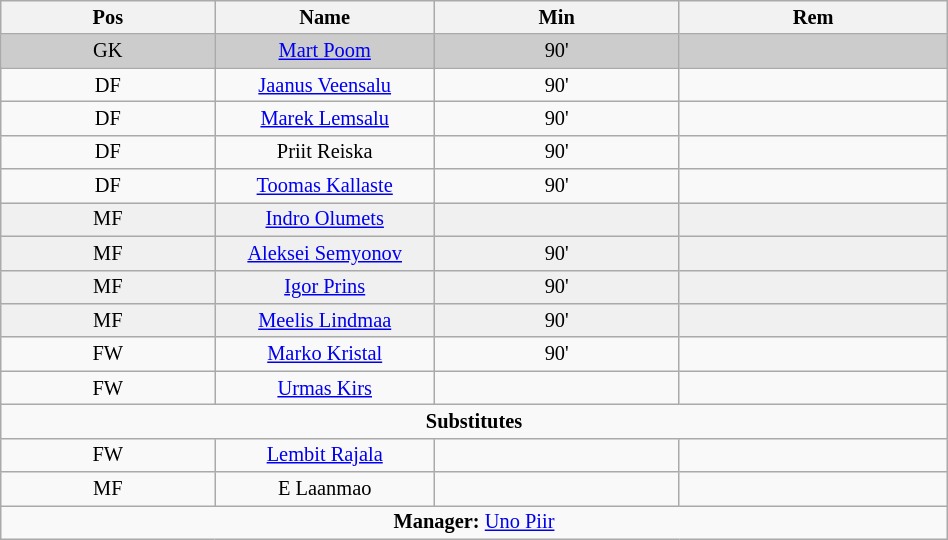<table class="wikitable collapsible collapsed" align="center" style="font-size:85%; text-align:center;" width="50%">
<tr>
<th>Pos</th>
<th width=140>Name</th>
<th>Min</th>
<th>Rem</th>
</tr>
<tr bgcolor="cccccc">
<td>GK</td>
<td><a href='#'>Mart Poom</a></td>
<td>90'</td>
<td></td>
</tr>
<tr>
<td>DF</td>
<td><a href='#'>Jaanus Veensalu</a></td>
<td>90'</td>
<td></td>
</tr>
<tr>
<td>DF</td>
<td><a href='#'>Marek Lemsalu</a></td>
<td>90'</td>
<td></td>
</tr>
<tr>
<td>DF</td>
<td>Priit Reiska</td>
<td>90'</td>
<td></td>
</tr>
<tr>
<td>DF</td>
<td><a href='#'>Toomas Kallaste</a></td>
<td>90'</td>
<td></td>
</tr>
<tr bgcolor="#F0F0F0">
<td>MF</td>
<td><a href='#'>Indro Olumets</a></td>
<td></td>
<td></td>
</tr>
<tr bgcolor="#F0F0F0">
<td>MF</td>
<td><a href='#'>Aleksei Semyonov</a></td>
<td>90'</td>
<td></td>
</tr>
<tr bgcolor="#F0F0F0">
<td>MF</td>
<td><a href='#'>Igor Prins</a></td>
<td>90'</td>
<td></td>
</tr>
<tr bgcolor="#F0F0F0">
<td>MF</td>
<td><a href='#'>Meelis Lindmaa</a></td>
<td>90'</td>
<td></td>
</tr>
<tr>
<td>FW</td>
<td><a href='#'>Marko Kristal</a></td>
<td>90'</td>
<td></td>
</tr>
<tr>
<td>FW</td>
<td><a href='#'>Urmas Kirs</a></td>
<td></td>
<td></td>
</tr>
<tr>
<td colspan=4 align=center><strong>Substitutes</strong></td>
</tr>
<tr>
<td>FW</td>
<td><a href='#'>Lembit Rajala</a></td>
<td></td>
<td></td>
</tr>
<tr>
<td>MF</td>
<td>E Laanmao</td>
<td></td>
<td></td>
</tr>
<tr>
<td colspan=4 align=center><strong>Manager:</strong>  <a href='#'>Uno Piir</a></td>
</tr>
</table>
